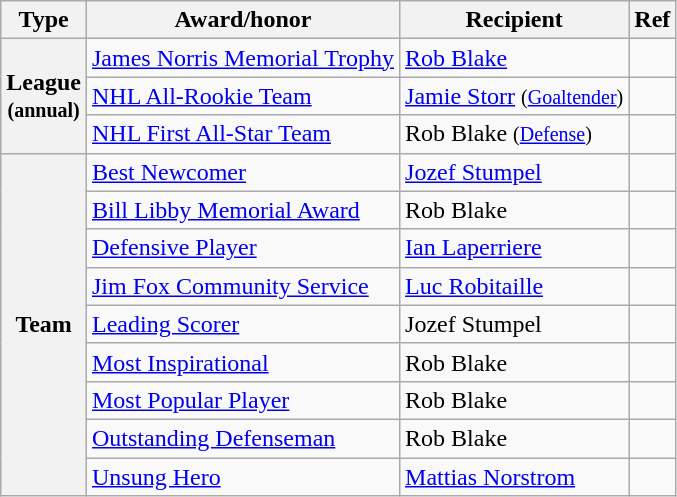<table class="wikitable">
<tr>
<th scope="col">Type</th>
<th scope="col">Award/honor</th>
<th scope="col">Recipient</th>
<th scope="col">Ref</th>
</tr>
<tr>
<th scope="row" rowspan="3">League<br><small>(annual)</small></th>
<td><a href='#'>James Norris Memorial Trophy</a></td>
<td><a href='#'>Rob Blake</a></td>
<td></td>
</tr>
<tr>
<td><a href='#'>NHL All-Rookie Team</a></td>
<td><a href='#'>Jamie Storr</a> <small>(<a href='#'>Goaltender</a>)</small></td>
<td></td>
</tr>
<tr>
<td><a href='#'>NHL First All-Star Team</a></td>
<td>Rob Blake <small>(<a href='#'>Defense</a>)</small></td>
<td></td>
</tr>
<tr>
<th scope="row" rowspan="9">Team</th>
<td><a href='#'>Best Newcomer</a></td>
<td><a href='#'>Jozef Stumpel</a></td>
<td></td>
</tr>
<tr>
<td><a href='#'>Bill Libby Memorial Award</a></td>
<td>Rob Blake</td>
<td></td>
</tr>
<tr>
<td><a href='#'>Defensive Player</a></td>
<td><a href='#'>Ian Laperriere</a></td>
<td></td>
</tr>
<tr>
<td><a href='#'>Jim Fox Community Service</a></td>
<td><a href='#'>Luc Robitaille</a></td>
<td></td>
</tr>
<tr>
<td><a href='#'>Leading Scorer</a></td>
<td>Jozef Stumpel</td>
<td></td>
</tr>
<tr>
<td><a href='#'>Most Inspirational</a></td>
<td>Rob Blake</td>
<td></td>
</tr>
<tr>
<td><a href='#'>Most Popular Player</a></td>
<td>Rob Blake</td>
<td></td>
</tr>
<tr>
<td><a href='#'>Outstanding Defenseman</a></td>
<td>Rob Blake</td>
<td></td>
</tr>
<tr>
<td><a href='#'>Unsung Hero</a></td>
<td><a href='#'>Mattias Norstrom</a></td>
<td></td>
</tr>
</table>
